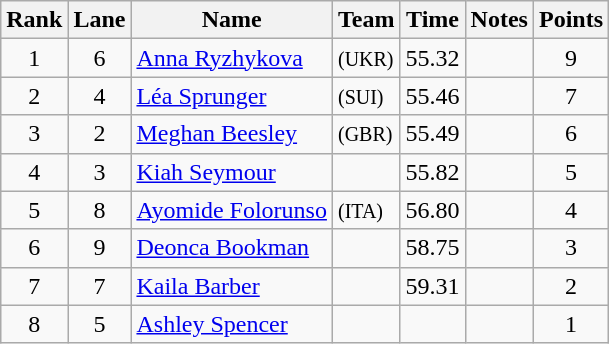<table class="wikitable sortable" style="text-align:center">
<tr>
<th>Rank</th>
<th>Lane</th>
<th>Name</th>
<th>Team</th>
<th>Time</th>
<th>Notes</th>
<th>Points</th>
</tr>
<tr>
<td>1</td>
<td>6</td>
<td align=left><a href='#'>Anna Ryzhykova</a></td>
<td align=left> <small>(UKR)</small></td>
<td>55.32</td>
<td></td>
<td>9</td>
</tr>
<tr>
<td>2</td>
<td>4</td>
<td align=left><a href='#'>Léa Sprunger</a></td>
<td align=left> <small>(SUI)</small></td>
<td>55.46</td>
<td></td>
<td>7</td>
</tr>
<tr>
<td>3</td>
<td>2</td>
<td align=left><a href='#'>Meghan Beesley</a></td>
<td align=left> <small>(GBR)</small></td>
<td>55.49</td>
<td></td>
<td>6</td>
</tr>
<tr>
<td>4</td>
<td>3</td>
<td align=left><a href='#'>Kiah Seymour</a></td>
<td align=left></td>
<td>55.82</td>
<td></td>
<td>5</td>
</tr>
<tr>
<td>5</td>
<td>8</td>
<td align=left><a href='#'>Ayomide Folorunso</a></td>
<td align=left> <small>(ITA)</small></td>
<td>56.80</td>
<td></td>
<td>4</td>
</tr>
<tr>
<td>6</td>
<td>9</td>
<td align=left><a href='#'>Deonca Bookman</a></td>
<td align=left></td>
<td>58.75</td>
<td></td>
<td>3</td>
</tr>
<tr>
<td>7</td>
<td>7</td>
<td align=left><a href='#'>Kaila Barber</a></td>
<td align=left></td>
<td>59.31</td>
<td></td>
<td>2</td>
</tr>
<tr>
<td>8</td>
<td>5</td>
<td align=left><a href='#'>Ashley Spencer</a></td>
<td align=left></td>
<td></td>
<td></td>
<td>1</td>
</tr>
</table>
